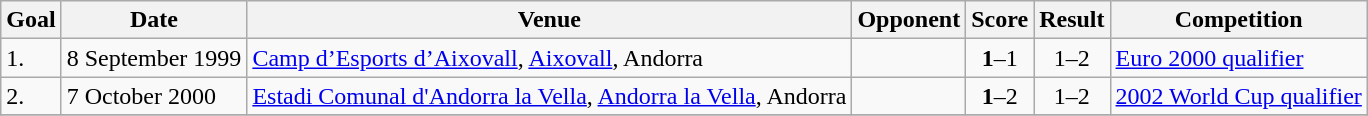<table class="wikitable plainrowheaders sortable">
<tr>
<th>Goal</th>
<th>Date</th>
<th>Venue</th>
<th>Opponent</th>
<th>Score</th>
<th>Result</th>
<th>Competition</th>
</tr>
<tr>
<td>1.</td>
<td>8 September 1999</td>
<td><a href='#'>Camp d’Esports d’Aixovall</a>, <a href='#'>Aixovall</a>, Andorra</td>
<td></td>
<td align=center><strong>1</strong>–1</td>
<td align=center>1–2</td>
<td><a href='#'>Euro 2000 qualifier</a></td>
</tr>
<tr>
<td>2.</td>
<td>7 October 2000</td>
<td><a href='#'>Estadi Comunal d'Andorra la Vella</a>, <a href='#'>Andorra la Vella</a>, Andorra</td>
<td></td>
<td align=center><strong>1</strong>–2</td>
<td align=center>1–2</td>
<td><a href='#'>2002 World Cup qualifier</a></td>
</tr>
<tr>
</tr>
</table>
